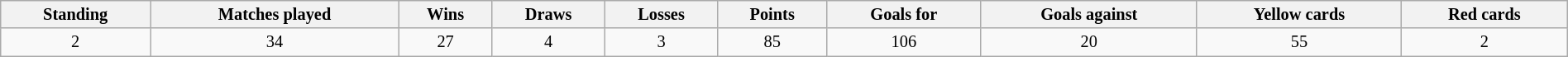<table class="wikitable" style="width:100%; font-size:85%;">
<tr>
<th align=center>Standing</th>
<th align=center>Matches played</th>
<th align=center>Wins</th>
<th align=center>Draws</th>
<th align=center>Losses</th>
<th align=center>Points</th>
<th align=center>Goals for<br></th>
<th align=center>Goals against<br></th>
<th align=center>Yellow cards<br></th>
<th align=center>Red cards<br> </th>
</tr>
<tr>
<td align=center>2</td>
<td align=center>34</td>
<td align=center>27</td>
<td align=center>4</td>
<td align=center>3</td>
<td align=center>85</td>
<td align=center>106</td>
<td align=center>20</td>
<td align=center>55</td>
<td align=center>2</td>
</tr>
</table>
